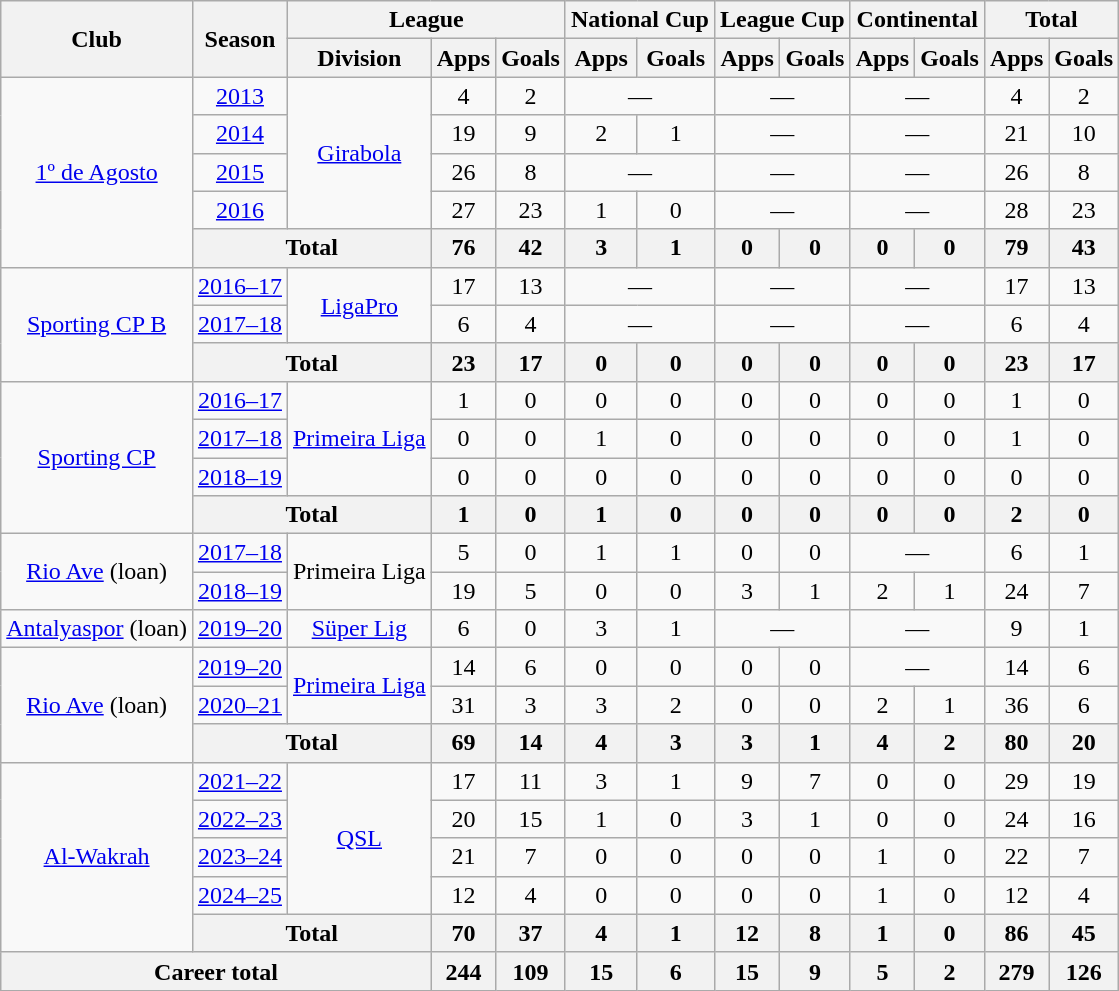<table class=wikitable style="text-align: center;">
<tr>
<th rowspan=2>Club</th>
<th rowspan=2>Season</th>
<th colspan=3>League</th>
<th colspan=2>National Cup</th>
<th colspan=2>League Cup</th>
<th colspan=2>Continental</th>
<th colspan=2>Total</th>
</tr>
<tr>
<th>Division</th>
<th>Apps</th>
<th>Goals</th>
<th>Apps</th>
<th>Goals</th>
<th>Apps</th>
<th>Goals</th>
<th>Apps</th>
<th>Goals</th>
<th>Apps</th>
<th>Goals</th>
</tr>
<tr>
<td rowspan=5><a href='#'>1º de Agosto</a></td>
<td><a href='#'>2013</a></td>
<td rowspan=4><a href='#'>Girabola</a></td>
<td>4</td>
<td>2</td>
<td colspan=2>—</td>
<td colspan=2>—</td>
<td colspan=2>—</td>
<td>4</td>
<td>2</td>
</tr>
<tr>
<td><a href='#'>2014</a></td>
<td>19</td>
<td>9</td>
<td>2</td>
<td>1</td>
<td colspan=2>—</td>
<td colspan=2>—</td>
<td>21</td>
<td>10</td>
</tr>
<tr>
<td><a href='#'>2015</a></td>
<td>26</td>
<td>8</td>
<td colspan=2>—</td>
<td colspan=2>—</td>
<td colspan=2>—</td>
<td>26</td>
<td>8</td>
</tr>
<tr>
<td><a href='#'>2016</a></td>
<td>27</td>
<td>23</td>
<td>1</td>
<td>0</td>
<td colspan=2>—</td>
<td colspan=2>—</td>
<td>28</td>
<td>23</td>
</tr>
<tr>
<th colspan=2>Total</th>
<th>76</th>
<th>42</th>
<th>3</th>
<th>1</th>
<th>0</th>
<th>0</th>
<th>0</th>
<th>0</th>
<th>79</th>
<th>43</th>
</tr>
<tr>
<td rowspan=3><a href='#'>Sporting CP B</a></td>
<td><a href='#'>2016–17</a></td>
<td rowspan=2><a href='#'>LigaPro</a></td>
<td>17</td>
<td>13</td>
<td colspan=2>—</td>
<td colspan=2>—</td>
<td colspan=2>—</td>
<td>17</td>
<td>13</td>
</tr>
<tr>
<td><a href='#'>2017–18</a></td>
<td>6</td>
<td>4</td>
<td colspan=2>—</td>
<td colspan=2>—</td>
<td colspan=2>—</td>
<td>6</td>
<td>4</td>
</tr>
<tr>
<th colspan=2>Total</th>
<th>23</th>
<th>17</th>
<th>0</th>
<th>0</th>
<th>0</th>
<th>0</th>
<th>0</th>
<th>0</th>
<th>23</th>
<th>17</th>
</tr>
<tr>
<td rowspan=4><a href='#'>Sporting CP</a></td>
<td><a href='#'>2016–17</a></td>
<td rowspan=3><a href='#'>Primeira Liga</a></td>
<td>1</td>
<td>0</td>
<td>0</td>
<td>0</td>
<td>0</td>
<td>0</td>
<td>0</td>
<td>0</td>
<td>1</td>
<td>0</td>
</tr>
<tr>
<td><a href='#'>2017–18</a></td>
<td>0</td>
<td>0</td>
<td>1</td>
<td>0</td>
<td>0</td>
<td>0</td>
<td>0</td>
<td>0</td>
<td>1</td>
<td>0</td>
</tr>
<tr>
<td><a href='#'>2018–19</a></td>
<td>0</td>
<td>0</td>
<td>0</td>
<td>0</td>
<td>0</td>
<td>0</td>
<td>0</td>
<td>0</td>
<td>0</td>
<td>0</td>
</tr>
<tr>
<th colspan=2>Total</th>
<th>1</th>
<th>0</th>
<th>1</th>
<th>0</th>
<th>0</th>
<th>0</th>
<th>0</th>
<th>0</th>
<th>2</th>
<th>0</th>
</tr>
<tr>
<td rowspan=2><a href='#'>Rio Ave</a> (loan)</td>
<td><a href='#'>2017–18</a></td>
<td rowspan=2>Primeira Liga</td>
<td>5</td>
<td>0</td>
<td>1</td>
<td>1</td>
<td>0</td>
<td>0</td>
<td colspan=2>—</td>
<td>6</td>
<td>1</td>
</tr>
<tr>
<td><a href='#'>2018–19</a></td>
<td>19</td>
<td>5</td>
<td>0</td>
<td>0</td>
<td>3</td>
<td>1</td>
<td>2</td>
<td>1</td>
<td>24</td>
<td>7</td>
</tr>
<tr>
<td><a href='#'>Antalyaspor</a> (loan)</td>
<td><a href='#'>2019–20</a></td>
<td><a href='#'>Süper Lig</a></td>
<td>6</td>
<td>0</td>
<td>3</td>
<td>1</td>
<td colspan=2>—</td>
<td colspan=2>—</td>
<td>9</td>
<td>1</td>
</tr>
<tr>
<td rowspan=3><a href='#'>Rio Ave</a> (loan)</td>
<td><a href='#'>2019–20</a></td>
<td rowspan=2><a href='#'>Primeira Liga</a></td>
<td>14</td>
<td>6</td>
<td>0</td>
<td>0</td>
<td>0</td>
<td>0</td>
<td colspan=2>—</td>
<td>14</td>
<td>6</td>
</tr>
<tr>
<td><a href='#'>2020–21</a></td>
<td>31</td>
<td>3</td>
<td>3</td>
<td>2</td>
<td>0</td>
<td>0</td>
<td>2</td>
<td>1</td>
<td>36</td>
<td>6</td>
</tr>
<tr>
<th colspan=2>Total</th>
<th>69</th>
<th>14</th>
<th>4</th>
<th>3</th>
<th>3</th>
<th>1</th>
<th>4</th>
<th>2</th>
<th>80</th>
<th>20</th>
</tr>
<tr>
<td rowspan="5"><a href='#'>Al-Wakrah</a></td>
<td><a href='#'>2021–22</a></td>
<td rowspan=4><a href='#'>QSL</a></td>
<td>17</td>
<td>11</td>
<td>3</td>
<td>1</td>
<td>9</td>
<td>7</td>
<td>0</td>
<td>0</td>
<td>29</td>
<td>19</td>
</tr>
<tr>
<td><a href='#'>2022–23</a></td>
<td>20</td>
<td>15</td>
<td>1</td>
<td>0</td>
<td>3</td>
<td>1</td>
<td>0</td>
<td>0</td>
<td>24</td>
<td>16</td>
</tr>
<tr>
<td><a href='#'>2023–24</a></td>
<td>21</td>
<td>7</td>
<td>0</td>
<td>0</td>
<td>0</td>
<td>0</td>
<td>1</td>
<td>0</td>
<td>22</td>
<td>7</td>
</tr>
<tr>
<td><a href='#'>2024–25</a></td>
<td>12</td>
<td>4</td>
<td>0</td>
<td>0</td>
<td>0</td>
<td>0</td>
<td>1</td>
<td>0</td>
<td>12</td>
<td>4</td>
</tr>
<tr>
<th colspan="2">Total</th>
<th>70</th>
<th>37</th>
<th>4</th>
<th>1</th>
<th>12</th>
<th>8</th>
<th>1</th>
<th>0</th>
<th>86</th>
<th>45</th>
</tr>
<tr>
<th colspan=3>Career total</th>
<th>244</th>
<th>109</th>
<th>15</th>
<th>6</th>
<th>15</th>
<th>9</th>
<th>5</th>
<th>2</th>
<th>279</th>
<th>126</th>
</tr>
</table>
